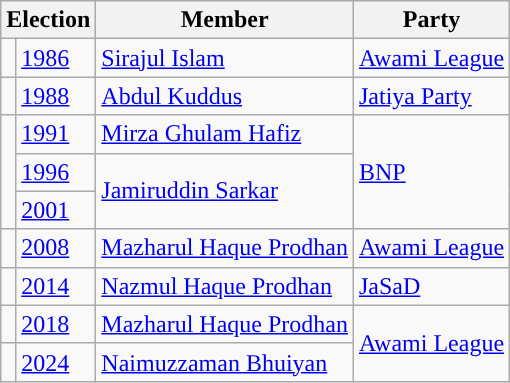<table class="wikitable">
<tr>
<th colspan="2">Election</th>
<th>Member</th>
<th>Party</th>
</tr>
<tr>
<td style="background-color:"></td>
<td><a href='#'>1986</a></td>
<td><a href='#'>Sirajul Islam</a></td>
<td><a href='#'>Awami League</a></td>
</tr>
<tr>
<td style="background-color:"></td>
<td><a href='#'>1988</a></td>
<td><a href='#'>Abdul Kuddus</a></td>
<td><a href='#'>Jatiya Party</a></td>
</tr>
<tr>
<td rowspan="3" style="background-color:"></td>
<td><a href='#'>1991</a></td>
<td><a href='#'>Mirza Ghulam Hafiz</a></td>
<td rowspan="3"><a href='#'>BNP</a></td>
</tr>
<tr>
<td><a href='#'>1996</a></td>
<td rowspan="2"><a href='#'>Jamiruddin Sarkar</a></td>
</tr>
<tr>
<td><a href='#'>2001</a></td>
</tr>
<tr>
<td style="background-color:"></td>
<td><a href='#'>2008</a></td>
<td><a href='#'>Mazharul Haque Prodhan</a></td>
<td><a href='#'>Awami League</a></td>
</tr>
<tr>
<td style="background-color:"></td>
<td><a href='#'>2014</a></td>
<td><a href='#'>Nazmul Haque Prodhan</a></td>
<td><a href='#'>JaSaD</a></td>
</tr>
<tr>
<td style="background-color:"></td>
<td><a href='#'>2018</a></td>
<td><a href='#'>Mazharul Haque Prodhan</a></td>
<td rowspan="2"><a href='#'>Awami League</a></td>
</tr>
<tr>
<td style="background-color:"></td>
<td><a href='#'>2024</a></td>
<td><a href='#'>Naimuzzaman Bhuiyan</a></td>
</tr>
</table>
